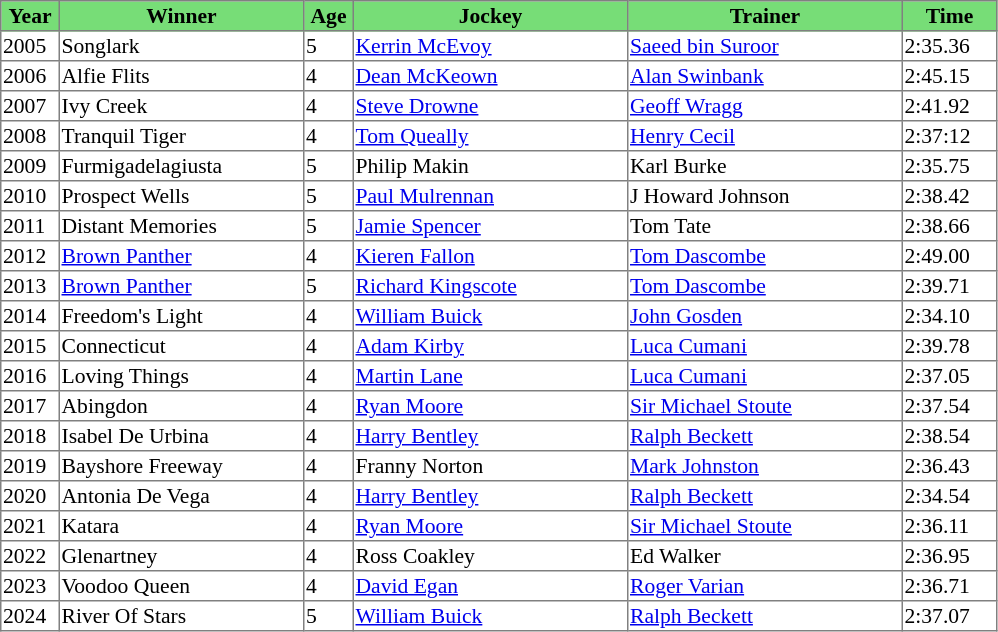<table class = "sortable" | border="1" style="border-collapse: collapse; font-size:90%">
<tr bgcolor="#77dd77" align="center">
<th style="width:36px"><strong>Year</strong></th>
<th style="width:160px"><strong>Winner</strong></th>
<th style="width:30px"><strong>Age</strong></th>
<th style="width:180px"><strong>Jockey</strong></th>
<th style="width:180px"><strong>Trainer</strong></th>
<th style="width:60px"><strong>Time</strong></th>
</tr>
<tr>
<td>2005</td>
<td>Songlark</td>
<td>5</td>
<td><a href='#'>Kerrin McEvoy</a></td>
<td><a href='#'>Saeed bin Suroor</a></td>
<td>2:35.36</td>
</tr>
<tr>
<td>2006</td>
<td>Alfie Flits</td>
<td>4</td>
<td><a href='#'>Dean McKeown</a></td>
<td><a href='#'>Alan Swinbank</a></td>
<td>2:45.15</td>
</tr>
<tr>
<td>2007</td>
<td>Ivy Creek</td>
<td>4</td>
<td><a href='#'>Steve Drowne</a></td>
<td><a href='#'>Geoff Wragg</a></td>
<td>2:41.92</td>
</tr>
<tr>
<td>2008</td>
<td>Tranquil Tiger</td>
<td>4</td>
<td><a href='#'>Tom Queally</a></td>
<td><a href='#'>Henry Cecil</a></td>
<td>2:37:12</td>
</tr>
<tr>
<td>2009</td>
<td>Furmigadelagiusta</td>
<td>5</td>
<td>Philip Makin</td>
<td>Karl Burke</td>
<td>2:35.75</td>
</tr>
<tr>
<td>2010</td>
<td>Prospect Wells</td>
<td>5</td>
<td><a href='#'>Paul Mulrennan</a></td>
<td>J Howard Johnson</td>
<td>2:38.42</td>
</tr>
<tr>
<td>2011</td>
<td>Distant Memories</td>
<td>5</td>
<td><a href='#'>Jamie Spencer</a></td>
<td>Tom Tate</td>
<td>2:38.66</td>
</tr>
<tr>
<td>2012</td>
<td><a href='#'>Brown Panther</a></td>
<td>4</td>
<td><a href='#'>Kieren Fallon</a></td>
<td><a href='#'>Tom Dascombe</a></td>
<td>2:49.00</td>
</tr>
<tr>
<td>2013</td>
<td><a href='#'>Brown Panther</a></td>
<td>5</td>
<td><a href='#'>Richard Kingscote</a></td>
<td><a href='#'>Tom Dascombe</a></td>
<td>2:39.71</td>
</tr>
<tr>
<td>2014</td>
<td>Freedom's Light</td>
<td>4</td>
<td><a href='#'>William Buick</a></td>
<td><a href='#'>John Gosden</a></td>
<td>2:34.10</td>
</tr>
<tr>
<td>2015</td>
<td>Connecticut</td>
<td>4</td>
<td><a href='#'>Adam Kirby</a></td>
<td><a href='#'>Luca Cumani</a></td>
<td>2:39.78</td>
</tr>
<tr>
<td>2016</td>
<td>Loving Things</td>
<td>4</td>
<td><a href='#'>Martin Lane</a></td>
<td><a href='#'>Luca Cumani</a></td>
<td>2:37.05</td>
</tr>
<tr>
<td>2017</td>
<td>Abingdon</td>
<td>4</td>
<td><a href='#'>Ryan Moore</a></td>
<td><a href='#'>Sir Michael Stoute</a></td>
<td>2:37.54</td>
</tr>
<tr>
<td>2018</td>
<td>Isabel De Urbina</td>
<td>4</td>
<td><a href='#'>Harry Bentley</a></td>
<td><a href='#'>Ralph Beckett</a></td>
<td>2:38.54</td>
</tr>
<tr>
<td>2019</td>
<td>Bayshore Freeway</td>
<td>4</td>
<td>Franny Norton</td>
<td><a href='#'>Mark Johnston</a></td>
<td>2:36.43</td>
</tr>
<tr>
<td>2020</td>
<td>Antonia De Vega</td>
<td>4</td>
<td><a href='#'>Harry Bentley</a></td>
<td><a href='#'>Ralph Beckett</a></td>
<td>2:34.54</td>
</tr>
<tr>
<td>2021</td>
<td>Katara</td>
<td>4</td>
<td><a href='#'>Ryan Moore</a></td>
<td><a href='#'>Sir Michael Stoute</a></td>
<td>2:36.11</td>
</tr>
<tr>
<td>2022</td>
<td>Glenartney</td>
<td>4</td>
<td>Ross Coakley</td>
<td>Ed Walker</td>
<td>2:36.95</td>
</tr>
<tr>
<td>2023</td>
<td>Voodoo Queen</td>
<td>4</td>
<td><a href='#'>David Egan</a></td>
<td><a href='#'>Roger Varian</a></td>
<td>2:36.71</td>
</tr>
<tr>
<td>2024</td>
<td>River Of Stars</td>
<td>5</td>
<td><a href='#'>William Buick</a></td>
<td><a href='#'>Ralph Beckett</a></td>
<td>2:37.07</td>
</tr>
</table>
